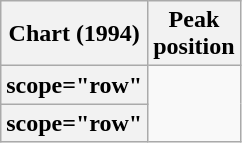<table class="wikitable sortable plainrowheaders">
<tr>
<th scope="col">Chart (1994)</th>
<th scope="col">Peak<br>position</th>
</tr>
<tr>
<th>scope="row" </th>
</tr>
<tr>
<th>scope="row" </th>
</tr>
</table>
